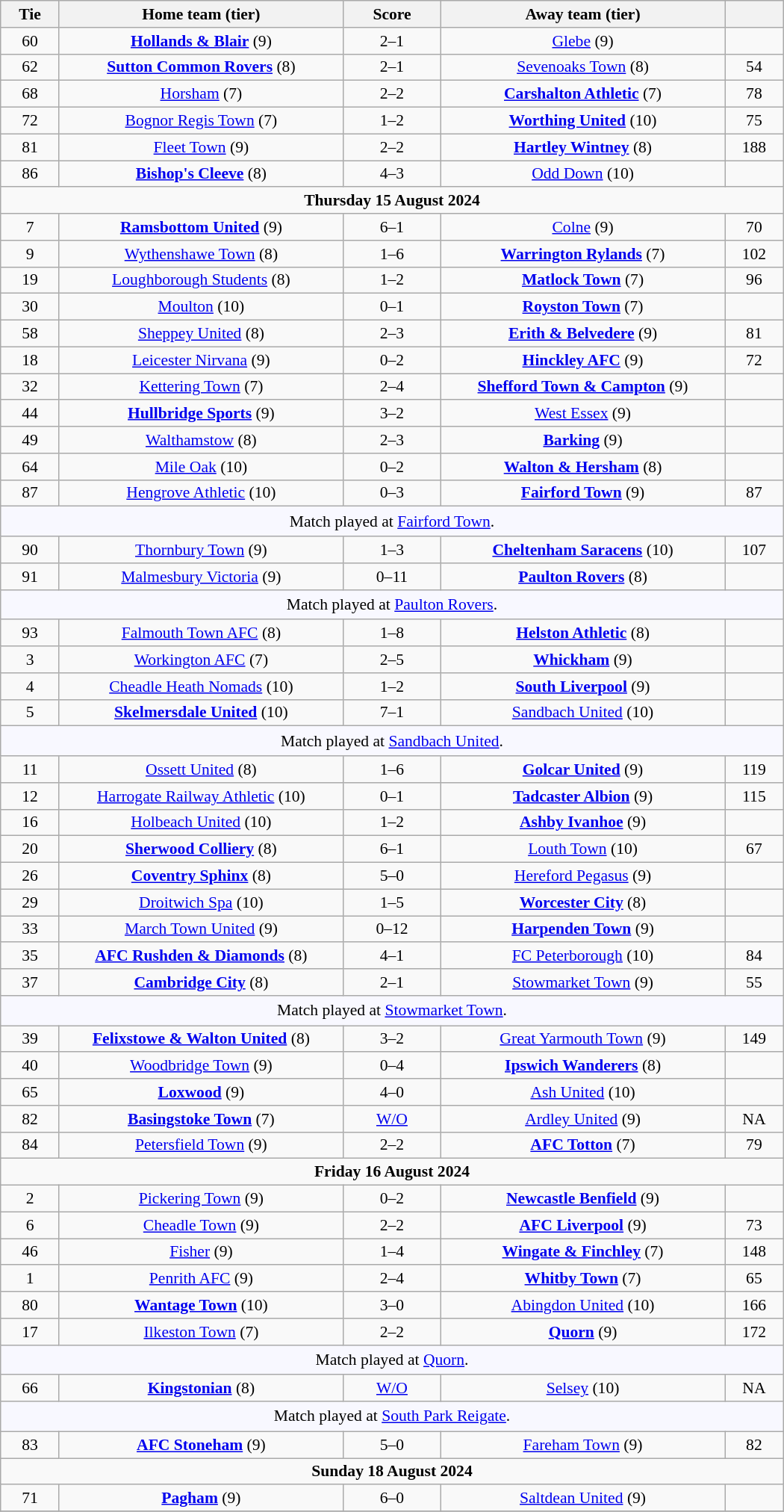<table class="wikitable" style="width:700px;text-align:center;font-size:90%">
<tr>
<th scope="col" style="width: 7.50%">Tie</th>
<th scope="col" style="width:36.25%">Home team (tier)</th>
<th scope="col" style="width:12.50%">Score</th>
<th scope="col" style="width:36.25%">Away team (tier)</th>
<th scope="col" style="width: 7.50%"></th>
</tr>
<tr>
<td>60</td>
<td><strong><a href='#'>Hollands & Blair</a></strong> (9)</td>
<td>2–1</td>
<td><a href='#'>Glebe</a> (9)</td>
<td></td>
</tr>
<tr>
<td>62</td>
<td><strong><a href='#'>Sutton Common Rovers</a></strong> (8)</td>
<td>2–1</td>
<td><a href='#'>Sevenoaks Town</a> (8)</td>
<td>54</td>
</tr>
<tr>
<td>68</td>
<td><a href='#'>Horsham</a> (7)</td>
<td>2–2 </td>
<td><strong><a href='#'>Carshalton Athletic</a></strong> (7)</td>
<td>78</td>
</tr>
<tr>
<td>72</td>
<td><a href='#'>Bognor Regis Town</a> (7)</td>
<td>1–2</td>
<td><strong><a href='#'>Worthing United</a></strong> (10)</td>
<td>75</td>
</tr>
<tr>
<td>81</td>
<td><a href='#'>Fleet Town</a> (9)</td>
<td>2–2 </td>
<td><strong><a href='#'>Hartley Wintney</a></strong> (8)</td>
<td>188</td>
</tr>
<tr>
<td>86</td>
<td><strong><a href='#'>Bishop's Cleeve</a></strong> (8)</td>
<td>4–3</td>
<td><a href='#'>Odd Down</a> (10)</td>
<td></td>
</tr>
<tr>
<td colspan="5"><strong>Thursday 15 August 2024</strong></td>
</tr>
<tr>
<td>7</td>
<td><strong><a href='#'>Ramsbottom United</a></strong> (9)</td>
<td>6–1</td>
<td><a href='#'>Colne</a> (9)</td>
<td>70</td>
</tr>
<tr>
<td>9</td>
<td><a href='#'>Wythenshawe Town</a> (8)</td>
<td>1–6</td>
<td><strong><a href='#'>Warrington Rylands</a></strong> (7)</td>
<td>102</td>
</tr>
<tr>
<td>19</td>
<td><a href='#'>Loughborough Students</a> (8)</td>
<td>1–2</td>
<td><strong><a href='#'>Matlock Town</a></strong> (7)</td>
<td>96</td>
</tr>
<tr>
<td>30</td>
<td><a href='#'> Moulton</a> (10)</td>
<td>0–1</td>
<td><strong><a href='#'>Royston Town</a></strong> (7)</td>
<td></td>
</tr>
<tr>
<td>58</td>
<td><a href='#'>Sheppey United</a> (8)</td>
<td>2–3</td>
<td><strong><a href='#'>Erith & Belvedere</a></strong> (9)</td>
<td>81</td>
</tr>
<tr>
<td>18</td>
<td><a href='#'>Leicester Nirvana</a> (9)</td>
<td>0–2</td>
<td><strong><a href='#'>Hinckley AFC</a></strong> (9)</td>
<td>72</td>
</tr>
<tr>
<td>32</td>
<td><a href='#'>Kettering Town</a> (7)</td>
<td>2–4</td>
<td><strong><a href='#'>Shefford Town & Campton</a></strong> (9)</td>
<td></td>
</tr>
<tr>
<td>44</td>
<td><strong><a href='#'>Hullbridge Sports</a></strong> (9)</td>
<td>3–2</td>
<td><a href='#'>West Essex</a> (9)</td>
<td></td>
</tr>
<tr>
<td>49</td>
<td><a href='#'>Walthamstow</a> (8)</td>
<td>2–3</td>
<td><strong><a href='#'>Barking</a></strong> (9)</td>
<td></td>
</tr>
<tr>
<td>64</td>
<td><a href='#'>Mile Oak</a> (10)</td>
<td>0–2</td>
<td><strong><a href='#'>Walton & Hersham</a></strong> (8)</td>
<td></td>
</tr>
<tr>
<td>87</td>
<td><a href='#'>Hengrove Athletic</a> (10)</td>
<td>0–3</td>
<td><strong><a href='#'>Fairford Town</a></strong> (9)</td>
<td>87</td>
</tr>
<tr>
<td colspan="5" style="background:GhostWhite;height:20px;text-align:center">Match played at <a href='#'>Fairford Town</a>.</td>
</tr>
<tr>
<td>90</td>
<td><a href='#'>Thornbury Town</a> (9)</td>
<td>1–3</td>
<td><strong><a href='#'>Cheltenham Saracens</a></strong> (10)</td>
<td>107</td>
</tr>
<tr>
<td>91</td>
<td><a href='#'>Malmesbury Victoria</a> (9)</td>
<td>0–11</td>
<td><strong><a href='#'>Paulton Rovers</a></strong> (8)</td>
<td></td>
</tr>
<tr>
<td colspan="5" style="background:GhostWhite;height:20px;text-align:center">Match played at <a href='#'>Paulton Rovers</a>.</td>
</tr>
<tr>
<td>93</td>
<td><a href='#'>Falmouth Town AFC</a> (8)</td>
<td>1–8</td>
<td><strong><a href='#'>Helston Athletic</a></strong> (8)</td>
<td></td>
</tr>
<tr>
<td>3</td>
<td><a href='#'>Workington AFC</a> (7)</td>
<td>2–5</td>
<td><strong><a href='#'>Whickham</a></strong> (9)</td>
<td></td>
</tr>
<tr>
<td>4</td>
<td><a href='#'>Cheadle Heath Nomads</a> (10)</td>
<td>1–2</td>
<td><strong><a href='#'>South Liverpool</a></strong> (9)</td>
<td></td>
</tr>
<tr>
<td>5</td>
<td><strong><a href='#'>Skelmersdale United</a></strong> (10)</td>
<td>7–1</td>
<td><a href='#'>Sandbach United</a> (10)</td>
<td></td>
</tr>
<tr>
<td colspan="5" style="background:GhostWhite;height:20px;text-align:center">Match played at <a href='#'>Sandbach United</a>.</td>
</tr>
<tr>
<td>11</td>
<td><a href='#'>Ossett United</a> (8)</td>
<td>1–6</td>
<td><strong><a href='#'>Golcar United</a></strong> (9)</td>
<td>119</td>
</tr>
<tr>
<td>12</td>
<td><a href='#'>Harrogate Railway Athletic</a> (10)</td>
<td>0–1</td>
<td><strong><a href='#'>Tadcaster Albion</a></strong> (9)</td>
<td>115</td>
</tr>
<tr>
<td>16</td>
<td><a href='#'>Holbeach United</a> (10)</td>
<td>1–2</td>
<td><strong><a href='#'>Ashby Ivanhoe</a></strong> (9)</td>
<td></td>
</tr>
<tr>
<td>20</td>
<td><strong><a href='#'>Sherwood Colliery</a></strong> (8)</td>
<td>6–1</td>
<td><a href='#'>Louth Town</a> (10)</td>
<td>67</td>
</tr>
<tr>
<td>26</td>
<td><strong><a href='#'>Coventry Sphinx</a></strong> (8)</td>
<td>5–0</td>
<td><a href='#'>Hereford Pegasus</a> (9)</td>
<td></td>
</tr>
<tr>
<td>29</td>
<td><a href='#'>Droitwich Spa</a> (10)</td>
<td>1–5</td>
<td><strong><a href='#'>Worcester City</a></strong> (8)</td>
<td></td>
</tr>
<tr>
<td>33</td>
<td><a href='#'> March Town United</a> (9)</td>
<td>0–12</td>
<td><strong><a href='#'>Harpenden Town</a></strong> (9)</td>
<td></td>
</tr>
<tr>
<td>35</td>
<td><strong><a href='#'>AFC Rushden & Diamonds</a></strong> (8)</td>
<td>4–1</td>
<td><a href='#'>FC Peterborough</a> (10)</td>
<td>84</td>
</tr>
<tr>
<td>37</td>
<td><strong><a href='#'>Cambridge City</a></strong> (8)</td>
<td>2–1</td>
<td><a href='#'>Stowmarket Town</a> (9)</td>
<td>55</td>
</tr>
<tr>
<td colspan="5" style="background:GhostWhite;height:20px;text-align:center">Match played at <a href='#'>Stowmarket Town</a>.</td>
</tr>
<tr>
<td>39</td>
<td><strong><a href='#'>Felixstowe & Walton United</a></strong> (8)</td>
<td>3–2</td>
<td><a href='#'>Great Yarmouth Town</a> (9)</td>
<td>149</td>
</tr>
<tr>
<td>40</td>
<td><a href='#'>Woodbridge Town</a> (9)</td>
<td>0–4</td>
<td><strong><a href='#'>Ipswich Wanderers</a></strong> (8)</td>
<td></td>
</tr>
<tr>
<td>65</td>
<td><strong><a href='#'>Loxwood</a></strong> (9)</td>
<td>4–0</td>
<td><a href='#'>Ash United</a> (10)</td>
<td></td>
</tr>
<tr>
<td>82</td>
<td><strong><a href='#'>Basingstoke Town</a></strong> (7)</td>
<td><a href='#'>W/O</a></td>
<td><a href='#'>Ardley United</a> (9)</td>
<td>NA</td>
</tr>
<tr>
<td>84</td>
<td><a href='#'>Petersfield Town</a> (9)</td>
<td>2–2 </td>
<td><strong><a href='#'>AFC Totton</a></strong> (7)</td>
<td>79</td>
</tr>
<tr>
<td colspan="5"><strong>Friday 16 August 2024</strong></td>
</tr>
<tr>
<td>2</td>
<td><a href='#'>Pickering Town</a> (9)</td>
<td>0–2</td>
<td><strong><a href='#'>Newcastle Benfield</a></strong> (9)</td>
<td></td>
</tr>
<tr>
<td>6</td>
<td><a href='#'>Cheadle Town</a> (9)</td>
<td>2–2 </td>
<td><strong><a href='#'>AFC Liverpool</a></strong> (9)</td>
<td>73</td>
</tr>
<tr>
<td>46</td>
<td><a href='#'>Fisher</a> (9)</td>
<td>1–4</td>
<td><strong><a href='#'>Wingate & Finchley</a></strong> (7)</td>
<td>148</td>
</tr>
<tr>
<td>1</td>
<td><a href='#'>Penrith AFC</a> (9)</td>
<td>2–4</td>
<td><strong><a href='#'>Whitby Town</a></strong> (7)</td>
<td>65</td>
</tr>
<tr>
<td>80</td>
<td><strong><a href='#'>Wantage Town</a></strong> (10)</td>
<td>3–0</td>
<td><a href='#'>Abingdon United</a> (10)</td>
<td>166</td>
</tr>
<tr>
<td>17</td>
<td><a href='#'>Ilkeston Town</a> (7)</td>
<td>2–2 </td>
<td><strong><a href='#'>Quorn</a></strong> (9)</td>
<td>172</td>
</tr>
<tr>
<td colspan="5" style="background:GhostWhite;height:20px;text-align:center">Match played at <a href='#'>Quorn</a>.</td>
</tr>
<tr>
<td>66</td>
<td><strong><a href='#'>Kingstonian</a></strong> (8)</td>
<td><a href='#'>W/O</a></td>
<td><a href='#'> Selsey</a> (10)</td>
<td>NA</td>
</tr>
<tr>
<td colspan="5" style="background:GhostWhite;height:20px;text-align:center">Match played at <a href='#'> South Park Reigate</a>.</td>
</tr>
<tr>
<td>83</td>
<td><strong><a href='#'>AFC Stoneham</a></strong> (9)</td>
<td>5–0</td>
<td><a href='#'>Fareham Town</a> (9)</td>
<td>82</td>
</tr>
<tr>
<td colspan="5"><strong>Sunday 18 August 2024</strong></td>
</tr>
<tr>
<td>71</td>
<td><strong><a href='#'>Pagham</a></strong> (9)</td>
<td>6–0</td>
<td><a href='#'>Saltdean United</a> (9)</td>
<td></td>
</tr>
<tr>
</tr>
</table>
